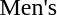<table>
<tr style="vertical-align:top">
<td>Men's</td>
<td> </td>
<td> </td>
<td> </td>
</tr>
</table>
